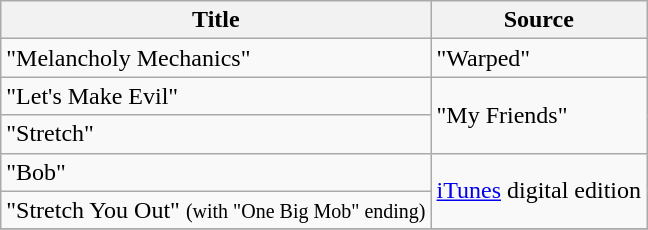<table class="wikitable">
<tr>
<th>Title</th>
<th>Source</th>
</tr>
<tr>
<td>"Melancholy Mechanics"</td>
<td>"Warped"</td>
</tr>
<tr>
<td>"Let's Make Evil"</td>
<td rowspan=2>"My Friends"</td>
</tr>
<tr>
<td>"Stretch"</td>
</tr>
<tr>
<td>"Bob"</td>
<td rowspan=2><a href='#'>iTunes</a> digital edition</td>
</tr>
<tr>
<td>"Stretch You Out" <small>(with "One Big Mob" ending)</small></td>
</tr>
<tr>
</tr>
</table>
